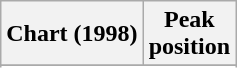<table class="wikitable sortable">
<tr>
<th>Chart (1998)</th>
<th>Peak<br>position</th>
</tr>
<tr>
</tr>
<tr>
</tr>
<tr>
</tr>
<tr>
</tr>
</table>
